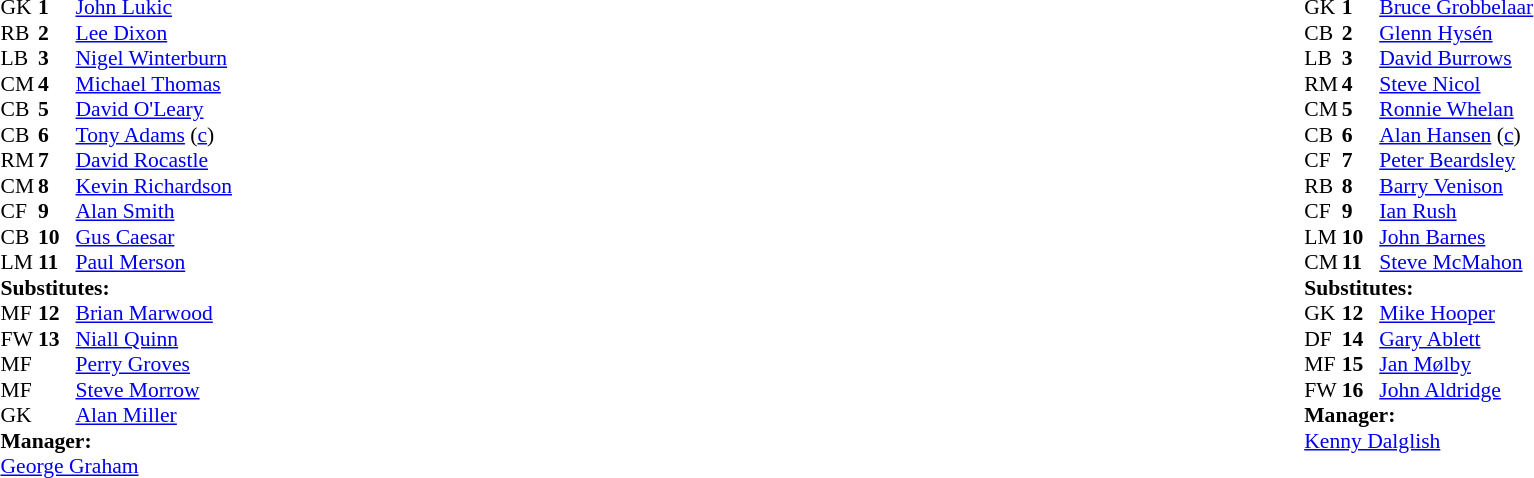<table width="100%">
<tr>
<td valign="top" width="50%"><br><table style="font-size: 90%" cellspacing="0" cellpadding="0">
<tr>
<td colspan="4"></td>
</tr>
<tr>
<th width=25></th>
<th width=25></th>
</tr>
<tr>
<td>GK</td>
<td><strong>1</strong></td>
<td> <a href='#'>John Lukic</a></td>
</tr>
<tr>
<td>RB</td>
<td><strong>2</strong></td>
<td> <a href='#'>Lee Dixon</a></td>
</tr>
<tr>
<td>LB</td>
<td><strong>3</strong></td>
<td> <a href='#'>Nigel Winterburn</a></td>
</tr>
<tr>
<td>CM</td>
<td><strong>4</strong></td>
<td> <a href='#'>Michael Thomas</a></td>
</tr>
<tr>
<td>CB</td>
<td><strong>5</strong></td>
<td> <a href='#'>David O'Leary</a></td>
</tr>
<tr>
<td>CB</td>
<td><strong>6</strong></td>
<td> <a href='#'>Tony Adams</a> (<a href='#'>c</a>)</td>
</tr>
<tr>
<td>RM</td>
<td><strong>7</strong></td>
<td> <a href='#'>David Rocastle</a></td>
</tr>
<tr>
<td>CM</td>
<td><strong>8</strong></td>
<td> <a href='#'>Kevin Richardson</a></td>
</tr>
<tr>
<td>CF</td>
<td><strong>9</strong></td>
<td> <a href='#'>Alan Smith</a></td>
<td></td>
<td></td>
</tr>
<tr>
<td>CB</td>
<td><strong>10</strong></td>
<td> <a href='#'>Gus Caesar</a></td>
<td></td>
<td></td>
</tr>
<tr>
<td>LM</td>
<td><strong>11</strong></td>
<td> <a href='#'>Paul Merson</a></td>
</tr>
<tr>
<td colspan=3><strong>Substitutes:</strong></td>
</tr>
<tr>
<td>MF</td>
<td><strong>12</strong></td>
<td> <a href='#'>Brian Marwood</a></td>
<td></td>
<td></td>
</tr>
<tr>
<td>FW</td>
<td><strong>13</strong></td>
<td> <a href='#'>Niall Quinn</a></td>
<td></td>
<td></td>
</tr>
<tr>
<td>MF</td>
<td><strong> </strong></td>
<td> <a href='#'>Perry Groves</a></td>
</tr>
<tr>
<td>MF</td>
<td><strong> </strong></td>
<td> <a href='#'>Steve Morrow</a></td>
</tr>
<tr>
<td>GK</td>
<td><strong> </strong></td>
<td> <a href='#'>Alan Miller</a></td>
</tr>
<tr>
<td colspan=3><strong>Manager:</strong></td>
</tr>
<tr>
<td colspan=4> <a href='#'>George Graham</a></td>
</tr>
</table>
</td>
<td valign="top"></td>
<td valign="top" width="50%"><br><table style="font-size: 90%" cellspacing="0" cellpadding="0" align=center>
<tr>
<td colspan="4"></td>
</tr>
<tr>
<th width=25></th>
<th width=25></th>
</tr>
<tr>
<td>GK</td>
<td><strong>1</strong></td>
<td> <a href='#'>Bruce Grobbelaar</a></td>
</tr>
<tr>
<td>CB</td>
<td><strong>2</strong></td>
<td> <a href='#'>Glenn Hysén</a></td>
</tr>
<tr>
<td>LB</td>
<td><strong>3</strong></td>
<td> <a href='#'>David Burrows</a></td>
</tr>
<tr>
<td>RM</td>
<td><strong>4</strong></td>
<td> <a href='#'>Steve Nicol</a></td>
</tr>
<tr>
<td>CM</td>
<td><strong>5</strong></td>
<td> <a href='#'>Ronnie Whelan</a></td>
</tr>
<tr>
<td>CB</td>
<td><strong>6</strong></td>
<td> <a href='#'>Alan Hansen</a> (<a href='#'>c</a>)</td>
</tr>
<tr>
<td>CF</td>
<td><strong>7</strong></td>
<td> <a href='#'>Peter Beardsley</a></td>
</tr>
<tr>
<td>RB</td>
<td><strong>8</strong></td>
<td> <a href='#'>Barry Venison</a></td>
</tr>
<tr>
<td>CF</td>
<td><strong>9</strong></td>
<td> <a href='#'>Ian Rush</a></td>
</tr>
<tr>
<td>LM</td>
<td><strong>10</strong></td>
<td> <a href='#'>John Barnes</a></td>
</tr>
<tr>
<td>CM</td>
<td><strong>11</strong></td>
<td> <a href='#'>Steve McMahon</a></td>
</tr>
<tr>
<td colspan=3><strong>Substitutes:</strong></td>
</tr>
<tr>
<td>GK</td>
<td><strong>12</strong></td>
<td> <a href='#'>Mike Hooper</a></td>
</tr>
<tr>
<td>DF</td>
<td><strong>14</strong></td>
<td> <a href='#'>Gary Ablett</a></td>
</tr>
<tr>
<td>MF</td>
<td><strong>15</strong></td>
<td> <a href='#'>Jan Mølby</a></td>
</tr>
<tr>
<td>FW</td>
<td><strong>16</strong></td>
<td> <a href='#'>John Aldridge</a></td>
</tr>
<tr>
<td colspan=3><strong>Manager:</strong></td>
</tr>
<tr>
<td colspan=4> <a href='#'>Kenny Dalglish</a></td>
</tr>
</table>
</td>
</tr>
</table>
